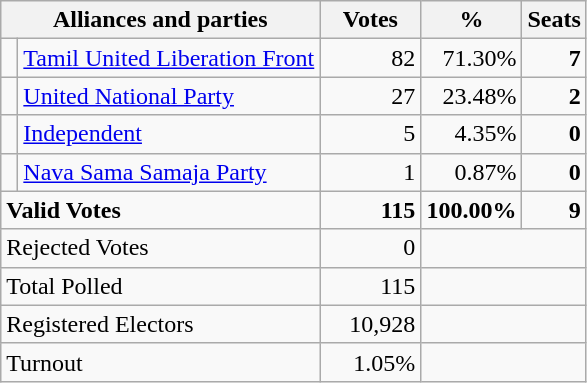<table class="wikitable" border="1" style="text-align:right;">
<tr>
<th valign=bottom align=left colspan=2>Alliances and parties</th>
<th valign=bottom align=center width="60">Votes</th>
<th valign=bottom align=center width="50">%</th>
<th valign=bottom align=center>Seats</th>
</tr>
<tr>
<td bgcolor=> </td>
<td align=left><a href='#'>Tamil United Liberation Front</a></td>
<td>82</td>
<td>71.30%</td>
<td><strong>7</strong></td>
</tr>
<tr>
<td bgcolor=> </td>
<td align=left><a href='#'>United National Party</a></td>
<td>27</td>
<td>23.48%</td>
<td><strong>2</strong></td>
</tr>
<tr>
<td></td>
<td align=left><a href='#'>Independent</a></td>
<td>5</td>
<td>4.35%</td>
<td><strong>0</strong></td>
</tr>
<tr>
<td bgcolor=> </td>
<td align=left><a href='#'>Nava Sama Samaja Party</a></td>
<td>1</td>
<td>0.87%</td>
<td><strong>0</strong></td>
</tr>
<tr>
<td colspan=2 align=left><strong>Valid Votes</strong></td>
<td><strong>115</strong></td>
<td><strong>100.00%</strong></td>
<td><strong>9</strong></td>
</tr>
<tr>
<td colspan=2 align=left>Rejected Votes</td>
<td>0</td>
<td colspan=2></td>
</tr>
<tr>
<td colspan=2 align=left>Total Polled</td>
<td>115</td>
<td colspan=2></td>
</tr>
<tr>
<td colspan=2 align=left>Registered Electors</td>
<td>10,928</td>
<td colspan=2></td>
</tr>
<tr>
<td colspan=2 align=left>Turnout</td>
<td>1.05%</td>
<td colspan=2></td>
</tr>
</table>
